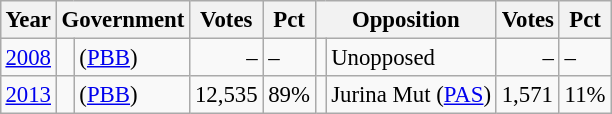<table class="wikitable" style="margin:0.5em ; font-size:95%">
<tr>
<th>Year</th>
<th colspan=2>Government</th>
<th>Votes</th>
<th>Pct</th>
<th colspan=2>Opposition</th>
<th>Votes</th>
<th>Pct</th>
</tr>
<tr>
<td><a href='#'>2008</a></td>
<td></td>
<td> (<a href='#'>PBB</a>)</td>
<td align="right">–</td>
<td>–</td>
<td></td>
<td>Unopposed</td>
<td align="right">–</td>
<td>–</td>
</tr>
<tr>
<td><a href='#'>2013</a></td>
<td></td>
<td> (<a href='#'>PBB</a>)</td>
<td align="right">12,535</td>
<td>89%</td>
<td></td>
<td>Jurina Mut (<a href='#'>PAS</a>)</td>
<td>1,571</td>
<td>11%</td>
</tr>
</table>
